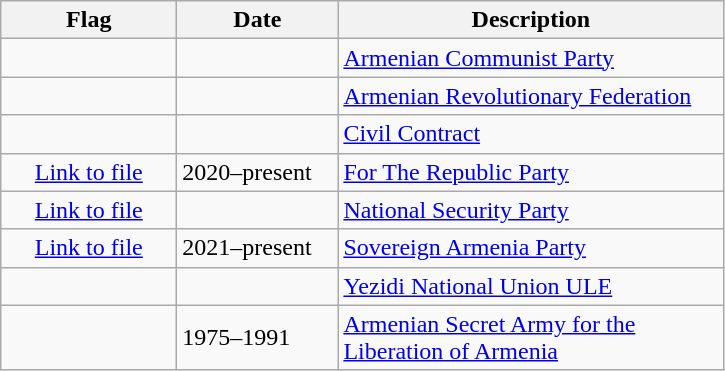<table class="wikitable">
<tr>
<th Flag of Tatev width="110">Flag</th>
<th width="100">Date</th>
<th width="250">Description</th>
</tr>
<tr>
<td></td>
<td></td>
<td><a href='#'>Armenian Communist Party</a></td>
</tr>
<tr>
<td></td>
<td></td>
<td><a href='#'>Armenian Revolutionary Federation</a></td>
</tr>
<tr>
<td></td>
<td></td>
<td><a href='#'>Civil Contract</a></td>
</tr>
<tr>
<td style="text-align:center;"><a href='#'>Link to file</a></td>
<td>2020–present</td>
<td><a href='#'>For The Republic Party</a></td>
</tr>
<tr>
<td style="text-align:center;"><a href='#'>Link to file</a></td>
<td></td>
<td><a href='#'>National Security Party</a></td>
</tr>
<tr>
<td style="text-align:center;"><a href='#'>Link to file</a></td>
<td>2021–present</td>
<td><a href='#'>Sovereign Armenia Party</a></td>
</tr>
<tr>
<td></td>
<td></td>
<td><a href='#'>Yezidi National Union ULE</a></td>
</tr>
<tr>
<td style="text-align:center;"></td>
<td>1975–1991</td>
<td><a href='#'>Armenian Secret Army for the Liberation of Armenia</a></td>
</tr>
</table>
